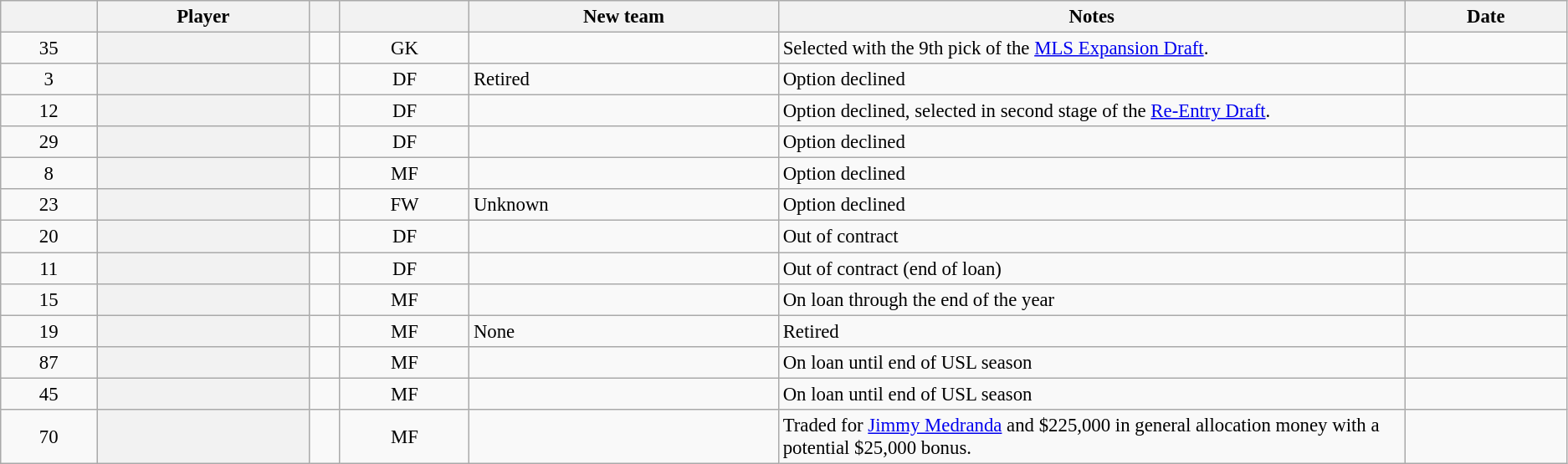<table class="wikitable plainrowheaders sortable" style="font-size:95%; text-align:left">
<tr>
<th scope=col></th>
<th scope=col>Player</th>
<th scope=col></th>
<th scope=col></th>
<th scope=col>New team</th>
<th scope=col style="width: 40%">Notes</th>
<th scope=col>Date</th>
</tr>
<tr>
<td align=center>35</td>
<th scope=row></th>
<td></td>
<td align=center>GK</td>
<td></td>
<td>Selected with the 9th pick of the <a href='#'>MLS Expansion Draft</a>.</td>
<td></td>
</tr>
<tr>
<td align=center>3</td>
<th scope=row></th>
<td></td>
<td align=center>DF</td>
<td>Retired</td>
<td>Option declined</td>
<td></td>
</tr>
<tr>
<td align=center>12</td>
<th scope=row></th>
<td></td>
<td align=center>DF</td>
<td></td>
<td>Option declined, selected in second stage of the <a href='#'>Re-Entry Draft</a>.</td>
<td></td>
</tr>
<tr>
<td align=center>29</td>
<th scope=row></th>
<td></td>
<td align=center>DF</td>
<td></td>
<td>Option declined</td>
<td></td>
</tr>
<tr>
<td align=center>8</td>
<th scope=row></th>
<td></td>
<td align=center>MF</td>
<td></td>
<td>Option declined</td>
<td></td>
</tr>
<tr>
<td align=center>23</td>
<th scope=row></th>
<td></td>
<td align=center>FW</td>
<td>Unknown</td>
<td>Option declined</td>
<td></td>
</tr>
<tr>
<td align=center>20</td>
<th scope=row></th>
<td></td>
<td align=center>DF</td>
<td></td>
<td>Out of contract</td>
<td></td>
</tr>
<tr>
<td align=center>11</td>
<th scope=row></th>
<td></td>
<td align=center>DF</td>
<td></td>
<td>Out of contract (end of loan)</td>
<td></td>
</tr>
<tr>
<td align=center>15</td>
<th scope=row></th>
<td></td>
<td align=center>MF</td>
<td></td>
<td>On loan through the end of the year</td>
<td></td>
</tr>
<tr>
<td align=center>19</td>
<th scope=row></th>
<td></td>
<td align=center>MF</td>
<td>None</td>
<td>Retired</td>
<td></td>
</tr>
<tr>
<td align=center>87</td>
<th scope=row></th>
<td></td>
<td align=center>MF</td>
<td></td>
<td>On loan until end of USL season</td>
<td></td>
</tr>
<tr>
<td align=center>45</td>
<th scope=row></th>
<td></td>
<td align=center>MF</td>
<td></td>
<td>On loan until end of USL season</td>
<td></td>
</tr>
<tr>
<td align=center>70</td>
<th scope=row></th>
<td></td>
<td align=center>MF</td>
<td></td>
<td>Traded for <a href='#'>Jimmy Medranda</a> and $225,000 in general allocation money with a potential $25,000 bonus.</td>
<td></td>
</tr>
</table>
